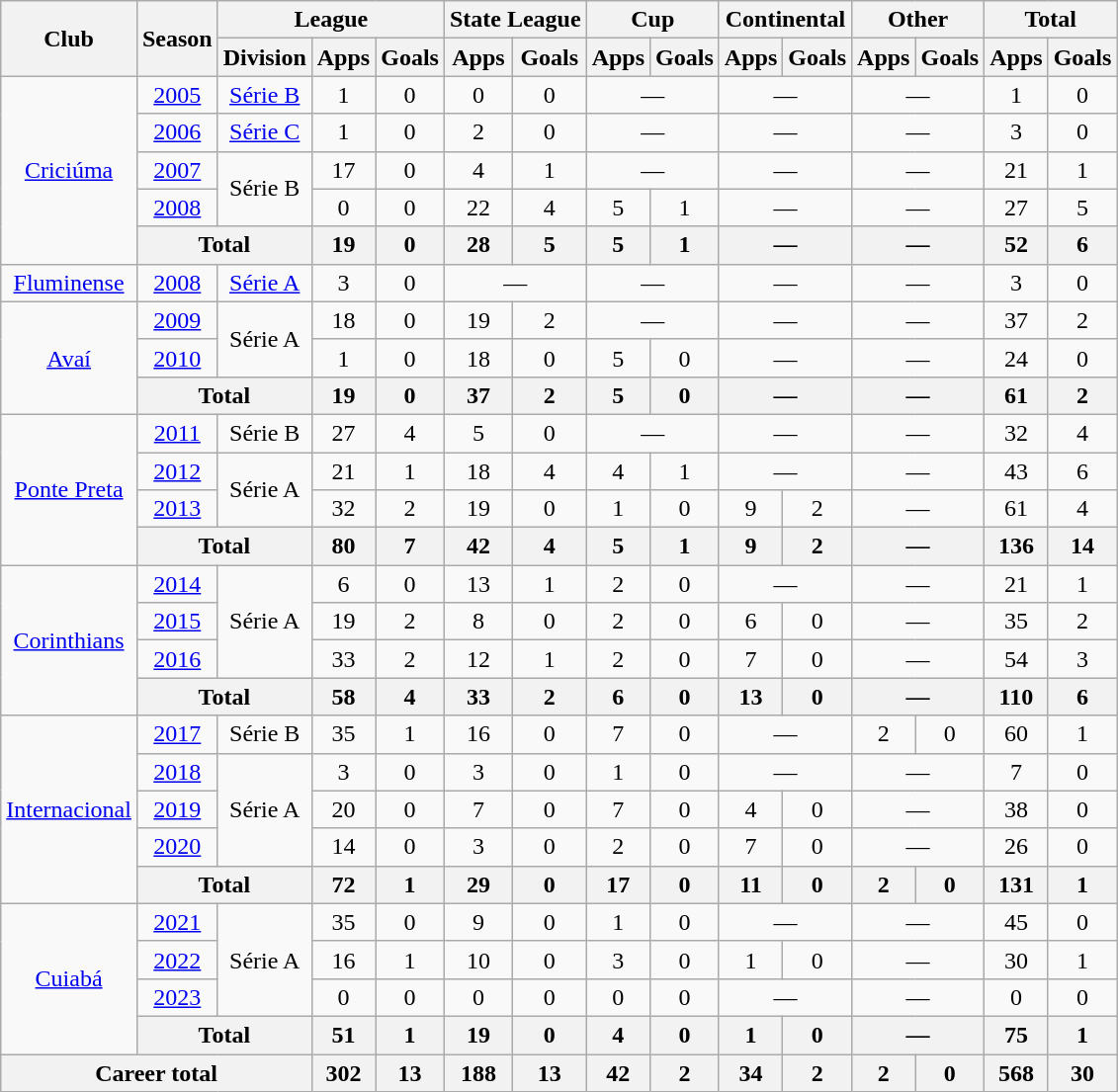<table class="wikitable" style="text-align: center;">
<tr>
<th rowspan="2">Club</th>
<th rowspan="2">Season</th>
<th colspan="3">League</th>
<th colspan="2">State League</th>
<th colspan="2">Cup</th>
<th colspan="2">Continental</th>
<th colspan="2">Other</th>
<th colspan="2">Total</th>
</tr>
<tr>
<th>Division</th>
<th>Apps</th>
<th>Goals</th>
<th>Apps</th>
<th>Goals</th>
<th>Apps</th>
<th>Goals</th>
<th>Apps</th>
<th>Goals</th>
<th>Apps</th>
<th>Goals</th>
<th>Apps</th>
<th>Goals</th>
</tr>
<tr>
<td rowspan="5" valign="center"><a href='#'>Criciúma</a></td>
<td><a href='#'>2005</a></td>
<td><a href='#'>Série B</a></td>
<td>1</td>
<td>0</td>
<td>0</td>
<td>0</td>
<td colspan="2">—</td>
<td colspan="2">—</td>
<td colspan="2">—</td>
<td>1</td>
<td>0</td>
</tr>
<tr>
<td><a href='#'>2006</a></td>
<td><a href='#'>Série C</a></td>
<td>1</td>
<td>0</td>
<td>2</td>
<td>0</td>
<td colspan="2">—</td>
<td colspan="2">—</td>
<td colspan="2">—</td>
<td>3</td>
<td>0</td>
</tr>
<tr>
<td><a href='#'>2007</a></td>
<td rowspan="2">Série B</td>
<td>17</td>
<td>0</td>
<td>4</td>
<td>1</td>
<td colspan="2">—</td>
<td colspan="2">—</td>
<td colspan="2">—</td>
<td>21</td>
<td>1</td>
</tr>
<tr>
<td><a href='#'>2008</a></td>
<td>0</td>
<td>0</td>
<td>22</td>
<td>4</td>
<td>5</td>
<td>1</td>
<td colspan="2">—</td>
<td colspan="2">—</td>
<td>27</td>
<td>5</td>
</tr>
<tr>
<th colspan="2"><strong>Total</strong></th>
<th>19</th>
<th>0</th>
<th>28</th>
<th>5</th>
<th>5</th>
<th>1</th>
<th colspan="2">—</th>
<th colspan="2">—</th>
<th>52</th>
<th>6</th>
</tr>
<tr>
<td valign="center"><a href='#'>Fluminense</a></td>
<td><a href='#'>2008</a></td>
<td><a href='#'>Série A</a></td>
<td>3</td>
<td>0</td>
<td colspan="2">—</td>
<td colspan="2">—</td>
<td colspan="2">—</td>
<td colspan="2">—</td>
<td>3</td>
<td>0</td>
</tr>
<tr>
<td rowspan="3" valign="center"><a href='#'>Avaí</a></td>
<td><a href='#'>2009</a></td>
<td rowspan="2">Série A</td>
<td>18</td>
<td>0</td>
<td>19</td>
<td>2</td>
<td colspan="2">—</td>
<td colspan="2">—</td>
<td colspan="2">—</td>
<td>37</td>
<td>2</td>
</tr>
<tr>
<td><a href='#'>2010</a></td>
<td>1</td>
<td>0</td>
<td>18</td>
<td>0</td>
<td>5</td>
<td>0</td>
<td colspan="2">—</td>
<td colspan="2">—</td>
<td>24</td>
<td>0</td>
</tr>
<tr>
<th colspan="2"><strong>Total</strong></th>
<th>19</th>
<th>0</th>
<th>37</th>
<th>2</th>
<th>5</th>
<th>0</th>
<th colspan="2">—</th>
<th colspan="2">—</th>
<th>61</th>
<th>2</th>
</tr>
<tr>
<td rowspan="4" valign="center"><a href='#'>Ponte Preta</a></td>
<td><a href='#'>2011</a></td>
<td>Série B</td>
<td>27</td>
<td>4</td>
<td>5</td>
<td>0</td>
<td colspan="2">—</td>
<td colspan="2">—</td>
<td colspan="2">—</td>
<td>32</td>
<td>4</td>
</tr>
<tr>
<td><a href='#'>2012</a></td>
<td rowspan="2">Série A</td>
<td>21</td>
<td>1</td>
<td>18</td>
<td>4</td>
<td>4</td>
<td>1</td>
<td colspan="2">—</td>
<td colspan="2">—</td>
<td>43</td>
<td>6</td>
</tr>
<tr>
<td><a href='#'>2013</a></td>
<td>32</td>
<td>2</td>
<td>19</td>
<td>0</td>
<td>1</td>
<td>0</td>
<td>9</td>
<td>2</td>
<td colspan="2">—</td>
<td>61</td>
<td>4</td>
</tr>
<tr>
<th colspan="2"><strong>Total</strong></th>
<th>80</th>
<th>7</th>
<th>42</th>
<th>4</th>
<th>5</th>
<th>1</th>
<th>9</th>
<th>2</th>
<th colspan="2">—</th>
<th>136</th>
<th>14</th>
</tr>
<tr>
<td rowspan="4" valign="center"><a href='#'>Corinthians</a></td>
<td><a href='#'>2014</a></td>
<td rowspan="3">Série A</td>
<td>6</td>
<td>0</td>
<td>13</td>
<td>1</td>
<td>2</td>
<td>0</td>
<td colspan="2">—</td>
<td colspan="2">—</td>
<td>21</td>
<td>1</td>
</tr>
<tr>
<td><a href='#'>2015</a></td>
<td>19</td>
<td>2</td>
<td>8</td>
<td>0</td>
<td>2</td>
<td>0</td>
<td>6</td>
<td>0</td>
<td colspan="2">—</td>
<td>35</td>
<td>2</td>
</tr>
<tr>
<td><a href='#'>2016</a></td>
<td>33</td>
<td>2</td>
<td>12</td>
<td>1</td>
<td>2</td>
<td>0</td>
<td>7</td>
<td>0</td>
<td colspan="2">—</td>
<td>54</td>
<td>3</td>
</tr>
<tr>
<th colspan="2"><strong>Total</strong></th>
<th>58</th>
<th>4</th>
<th>33</th>
<th>2</th>
<th>6</th>
<th>0</th>
<th>13</th>
<th>0</th>
<th colspan="2">—</th>
<th>110</th>
<th>6</th>
</tr>
<tr>
<td rowspan="5" valign="center"><a href='#'>Internacional</a></td>
<td><a href='#'>2017</a></td>
<td>Série B</td>
<td>35</td>
<td>1</td>
<td>16</td>
<td>0</td>
<td>7</td>
<td>0</td>
<td colspan="2">—</td>
<td>2</td>
<td>0</td>
<td>60</td>
<td>1</td>
</tr>
<tr>
<td><a href='#'>2018</a></td>
<td rowspan="3">Série A</td>
<td>3</td>
<td>0</td>
<td>3</td>
<td>0</td>
<td>1</td>
<td>0</td>
<td colspan="2">—</td>
<td colspan="2">—</td>
<td>7</td>
<td>0</td>
</tr>
<tr>
<td><a href='#'>2019</a></td>
<td>20</td>
<td>0</td>
<td>7</td>
<td>0</td>
<td>7</td>
<td>0</td>
<td>4</td>
<td>0</td>
<td colspan="2">—</td>
<td>38</td>
<td>0</td>
</tr>
<tr>
<td><a href='#'>2020</a></td>
<td>14</td>
<td>0</td>
<td>3</td>
<td>0</td>
<td>2</td>
<td>0</td>
<td>7</td>
<td>0</td>
<td colspan="2">—</td>
<td>26</td>
<td>0</td>
</tr>
<tr>
<th colspan="2"><strong>Total</strong></th>
<th>72</th>
<th>1</th>
<th>29</th>
<th>0</th>
<th>17</th>
<th>0</th>
<th>11</th>
<th>0</th>
<th>2</th>
<th>0</th>
<th>131</th>
<th>1</th>
</tr>
<tr>
<td rowspan="4" valign="center"><a href='#'>Cuiabá</a></td>
<td><a href='#'>2021</a></td>
<td rowspan="3">Série A</td>
<td>35</td>
<td>0</td>
<td>9</td>
<td>0</td>
<td>1</td>
<td>0</td>
<td colspan="2">—</td>
<td colspan="2">—</td>
<td>45</td>
<td>0</td>
</tr>
<tr>
<td><a href='#'>2022</a></td>
<td>16</td>
<td>1</td>
<td>10</td>
<td>0</td>
<td>3</td>
<td>0</td>
<td>1</td>
<td>0</td>
<td colspan="2">—</td>
<td>30</td>
<td>1</td>
</tr>
<tr>
<td><a href='#'>2023</a></td>
<td>0</td>
<td>0</td>
<td>0</td>
<td>0</td>
<td>0</td>
<td>0</td>
<td colspan="2">—</td>
<td colspan="2">—</td>
<td>0</td>
<td>0</td>
</tr>
<tr>
<th colspan="2"><strong>Total</strong></th>
<th>51</th>
<th>1</th>
<th>19</th>
<th>0</th>
<th>4</th>
<th>0</th>
<th>1</th>
<th>0</th>
<th colspan="2">—</th>
<th>75</th>
<th>1</th>
</tr>
<tr>
<th colspan="3"><strong>Career total</strong></th>
<th>302</th>
<th>13</th>
<th>188</th>
<th>13</th>
<th>42</th>
<th>2</th>
<th>34</th>
<th>2</th>
<th>2</th>
<th>0</th>
<th>568</th>
<th>30</th>
</tr>
</table>
